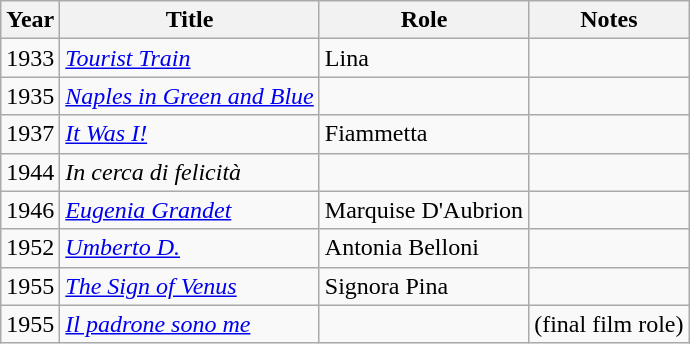<table class="wikitable">
<tr>
<th>Year</th>
<th>Title</th>
<th>Role</th>
<th>Notes</th>
</tr>
<tr>
<td>1933</td>
<td><em><a href='#'>Tourist Train</a></em></td>
<td>Lina</td>
<td></td>
</tr>
<tr>
<td>1935</td>
<td><em><a href='#'>Naples in Green and Blue</a></em></td>
<td></td>
<td></td>
</tr>
<tr>
<td>1937</td>
<td><em><a href='#'>It Was I!</a></em></td>
<td>Fiammetta</td>
<td></td>
</tr>
<tr>
<td>1944</td>
<td><em>In cerca di felicità</em></td>
<td></td>
<td></td>
</tr>
<tr>
<td>1946</td>
<td><em><a href='#'>Eugenia Grandet</a></em></td>
<td>Marquise D'Aubrion</td>
<td></td>
</tr>
<tr>
<td>1952</td>
<td><em><a href='#'>Umberto D.</a></em></td>
<td>Antonia Belloni</td>
<td></td>
</tr>
<tr>
<td>1955</td>
<td><em><a href='#'>The Sign of Venus</a></em></td>
<td>Signora Pina</td>
<td></td>
</tr>
<tr>
<td>1955</td>
<td><em><a href='#'>Il padrone sono me</a></em></td>
<td></td>
<td>(final film role)</td>
</tr>
</table>
